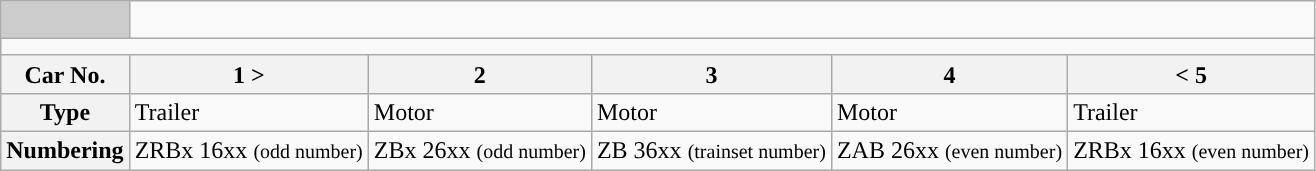<table class="wikitable">
<tr>
<td style="background-color:#ccc;"> </td>
<td colspan="7"></td>
</tr>
<tr style="line-height: 3.3px; background-color:#">
<td colspan="7" style="padding:0; border:0;"> </td>
</tr>
<tr style="line-height: 6.7px; background-color:#">
<td colspan="7" style="padding:0; border:0;"> </td>
</tr>
<tr>
<th>Car No.</th>
<th>1 ></th>
<th>2</th>
<th>3</th>
<th>4</th>
<th>< 5</th>
</tr>
<tr>
<th>Type</th>
<td>Trailer</td>
<td>Motor</td>
<td>Motor</td>
<td>Motor</td>
<td>Trailer</td>
</tr>
<tr>
<th>Numbering</th>
<td>ZRBx 16xx <small>(odd number)</small></td>
<td>ZBx 26xx <small>(odd number)</small></td>
<td>ZB 36xx <small>(trainset number)</small></td>
<td>ZAB 26xx <small>(even number)</small></td>
<td>ZRBx 16xx <small>(even number)</small></td>
</tr>
</table>
